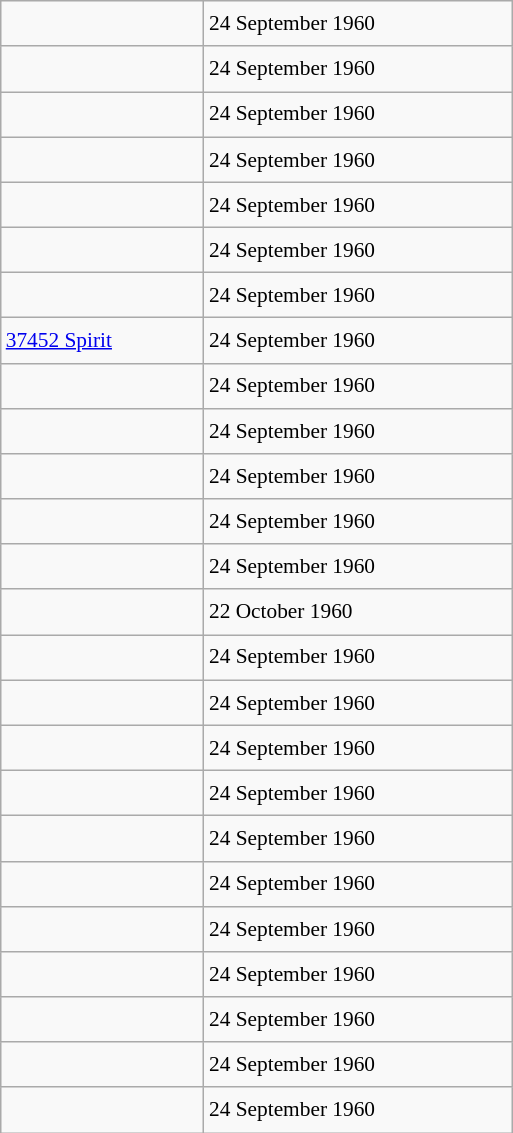<table class="wikitable" style="font-size: 89%; float: left; width: 24em; margin-right: 1em; line-height: 1.65em">
<tr>
<td></td>
<td>24 September 1960</td>
</tr>
<tr>
<td></td>
<td>24 September 1960</td>
</tr>
<tr>
<td></td>
<td>24 September 1960</td>
</tr>
<tr>
<td></td>
<td>24 September 1960</td>
</tr>
<tr>
<td></td>
<td>24 September 1960</td>
</tr>
<tr>
<td></td>
<td>24 September 1960</td>
</tr>
<tr>
<td></td>
<td>24 September 1960</td>
</tr>
<tr>
<td><a href='#'>37452 Spirit</a></td>
<td>24 September 1960</td>
</tr>
<tr>
<td></td>
<td>24 September 1960</td>
</tr>
<tr>
<td></td>
<td>24 September 1960</td>
</tr>
<tr>
<td></td>
<td>24 September 1960</td>
</tr>
<tr>
<td></td>
<td>24 September 1960</td>
</tr>
<tr>
<td></td>
<td>24 September 1960</td>
</tr>
<tr>
<td></td>
<td>22 October 1960</td>
</tr>
<tr>
<td></td>
<td>24 September 1960</td>
</tr>
<tr>
<td></td>
<td>24 September 1960</td>
</tr>
<tr>
<td></td>
<td>24 September 1960</td>
</tr>
<tr>
<td></td>
<td>24 September 1960</td>
</tr>
<tr>
<td></td>
<td>24 September 1960</td>
</tr>
<tr>
<td></td>
<td>24 September 1960</td>
</tr>
<tr>
<td></td>
<td>24 September 1960</td>
</tr>
<tr>
<td></td>
<td>24 September 1960</td>
</tr>
<tr>
<td></td>
<td>24 September 1960</td>
</tr>
<tr>
<td></td>
<td>24 September 1960</td>
</tr>
<tr>
<td></td>
<td>24 September 1960</td>
</tr>
</table>
